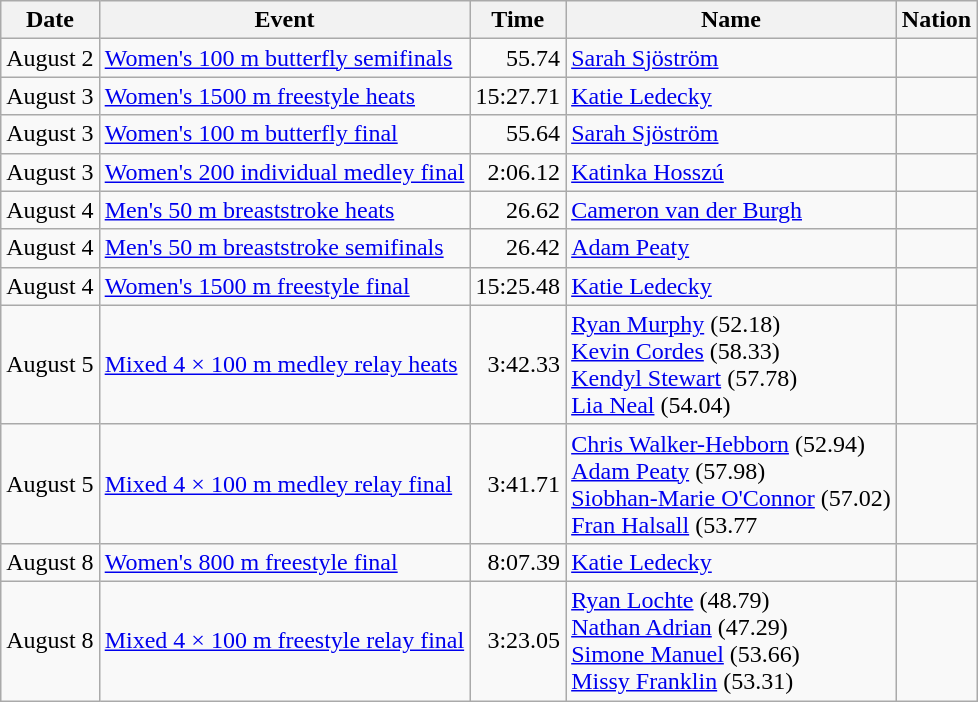<table class="wikitable">
<tr>
<th>Date</th>
<th>Event</th>
<th>Time</th>
<th>Name</th>
<th>Nation</th>
</tr>
<tr>
<td>August 2</td>
<td><a href='#'>Women's 100 m butterfly semifinals</a></td>
<td align="right">55.74</td>
<td><a href='#'>Sarah Sjöström</a></td>
<td></td>
</tr>
<tr>
<td>August 3</td>
<td><a href='#'>Women's 1500 m freestyle heats</a></td>
<td align="right">15:27.71</td>
<td><a href='#'>Katie Ledecky</a></td>
<td></td>
</tr>
<tr>
<td>August 3</td>
<td><a href='#'>Women's 100 m butterfly final</a></td>
<td align="right">55.64</td>
<td><a href='#'>Sarah Sjöström</a></td>
<td></td>
</tr>
<tr>
<td>August 3</td>
<td><a href='#'>Women's 200 individual medley final</a></td>
<td align="right">2:06.12</td>
<td><a href='#'>Katinka Hosszú</a></td>
<td></td>
</tr>
<tr>
<td>August 4</td>
<td><a href='#'>Men's 50 m breaststroke heats</a></td>
<td align="right">26.62</td>
<td><a href='#'>Cameron van der Burgh</a></td>
<td></td>
</tr>
<tr>
<td>August 4</td>
<td><a href='#'>Men's 50 m breaststroke semifinals</a></td>
<td align="right">26.42</td>
<td><a href='#'>Adam Peaty</a></td>
<td></td>
</tr>
<tr>
<td>August 4</td>
<td><a href='#'>Women's 1500 m freestyle final</a></td>
<td align="right">15:25.48</td>
<td><a href='#'>Katie Ledecky</a></td>
<td></td>
</tr>
<tr>
<td>August 5</td>
<td><a href='#'>Mixed 4 × 100 m medley relay heats</a></td>
<td align="right">3:42.33</td>
<td><a href='#'>Ryan Murphy</a> (52.18)<br><a href='#'>Kevin Cordes</a> (58.33)<br><a href='#'>Kendyl Stewart</a> (57.78)<br><a href='#'>Lia Neal</a> (54.04)</td>
<td></td>
</tr>
<tr>
<td>August 5</td>
<td><a href='#'>Mixed 4 × 100 m medley relay final</a></td>
<td align="right">3:41.71</td>
<td><a href='#'>Chris Walker-Hebborn</a> (52.94)<br><a href='#'>Adam Peaty</a> (57.98)<br><a href='#'>Siobhan-Marie O'Connor</a> (57.02)<br><a href='#'>Fran Halsall</a> (53.77</td>
<td></td>
</tr>
<tr>
<td>August 8</td>
<td><a href='#'>Women's 800 m freestyle final</a></td>
<td align="right">8:07.39</td>
<td><a href='#'>Katie Ledecky</a></td>
<td></td>
</tr>
<tr>
<td>August 8</td>
<td><a href='#'>Mixed 4 × 100 m freestyle relay final</a></td>
<td align="right">3:23.05</td>
<td><a href='#'>Ryan Lochte</a> (48.79)<br><a href='#'>Nathan Adrian</a> (47.29)<br><a href='#'>Simone Manuel</a> (53.66)<br><a href='#'>Missy Franklin</a> (53.31)</td>
<td></td>
</tr>
</table>
